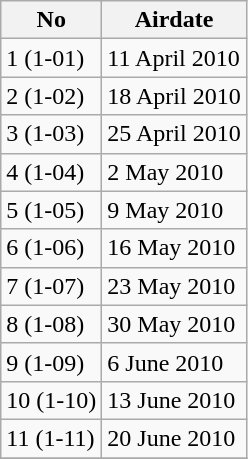<table class="wikitable">
<tr>
<th>No</th>
<th>Airdate</th>
</tr>
<tr>
<td rowspan="1">1 (1-01)</td>
<td>11 April 2010</td>
</tr>
<tr>
<td rowspan="1">2 (1-02)</td>
<td>18 April 2010</td>
</tr>
<tr>
<td rowspan="1">3 (1-03)</td>
<td>25 April 2010</td>
</tr>
<tr>
<td rowspan="1">4 (1-04)</td>
<td>2 May 2010</td>
</tr>
<tr>
<td rowspan="1">5 (1-05)</td>
<td>9 May 2010</td>
</tr>
<tr>
<td rowspan="1">6 (1-06)</td>
<td>16 May 2010</td>
</tr>
<tr>
<td rowspan="1">7 (1-07)</td>
<td>23 May 2010</td>
</tr>
<tr>
<td rowspan="1">8 (1-08)</td>
<td>30 May 2010</td>
</tr>
<tr>
<td rowspan="1">9 (1-09)</td>
<td>6 June 2010</td>
</tr>
<tr>
<td rowspan="1">10 (1-10)</td>
<td>13 June 2010</td>
</tr>
<tr>
<td rowspan="1">11 (1-11)</td>
<td>20 June 2010</td>
</tr>
<tr>
</tr>
</table>
